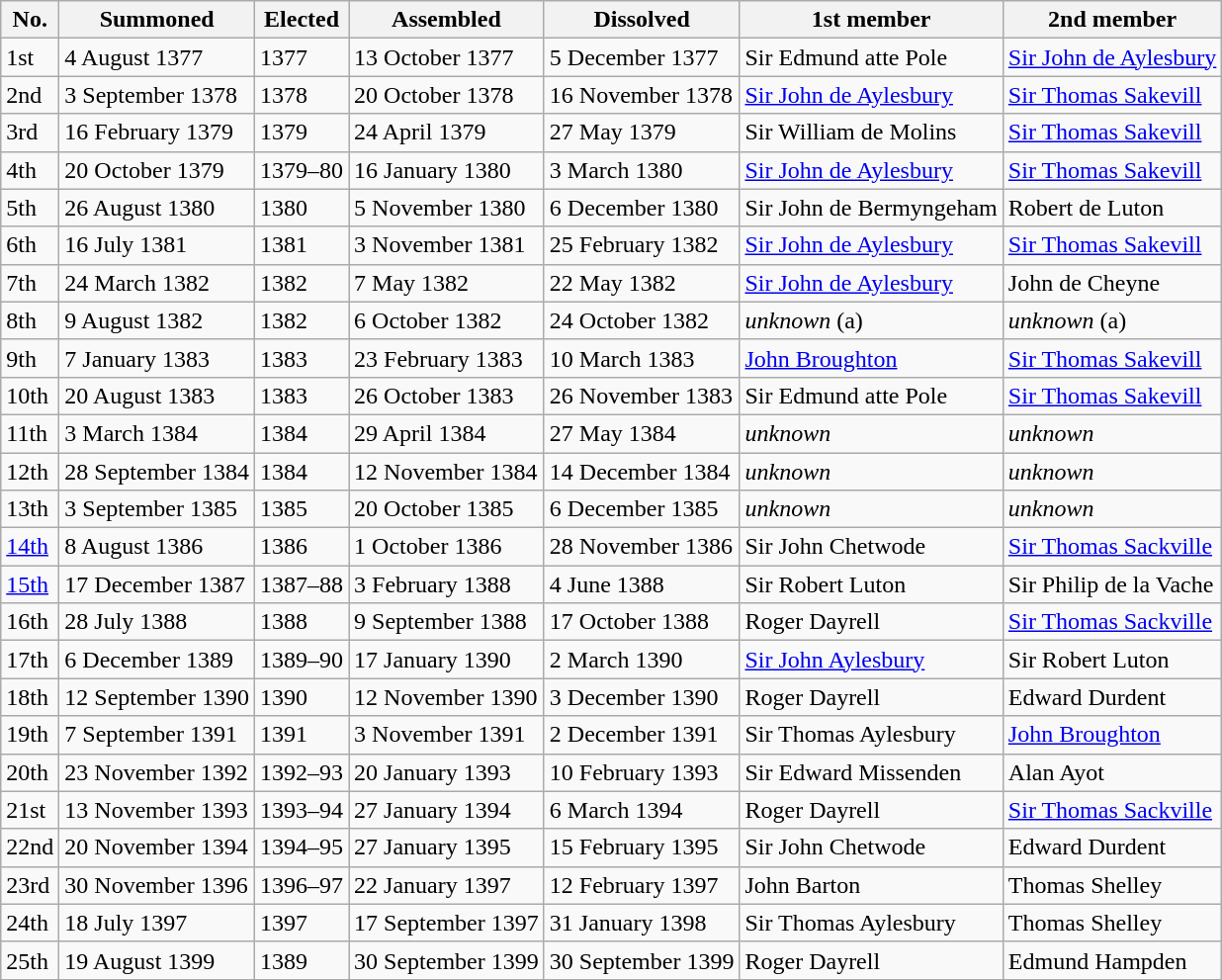<table class="wikitable">
<tr>
<th>No.</th>
<th>Summoned</th>
<th>Elected</th>
<th>Assembled</th>
<th>Dissolved</th>
<th>1st member</th>
<th>2nd member</th>
</tr>
<tr>
<td>1st</td>
<td>4 August 1377</td>
<td>1377</td>
<td>13 October 1377</td>
<td>5 December 1377</td>
<td>Sir Edmund atte Pole</td>
<td><a href='#'>Sir John de Aylesbury</a></td>
</tr>
<tr>
<td>2nd</td>
<td>3 September 1378</td>
<td>1378</td>
<td>20 October 1378</td>
<td>16 November 1378</td>
<td><a href='#'>Sir John de Aylesbury</a></td>
<td><a href='#'>Sir Thomas Sakevill</a></td>
</tr>
<tr>
<td>3rd</td>
<td>16 February 1379</td>
<td>1379</td>
<td>24 April 1379</td>
<td>27 May 1379</td>
<td>Sir William de Molins</td>
<td><a href='#'>Sir Thomas Sakevill</a></td>
</tr>
<tr>
<td>4th</td>
<td>20 October 1379</td>
<td>1379–80</td>
<td>16 January 1380</td>
<td>3 March 1380</td>
<td><a href='#'>Sir John de Aylesbury</a></td>
<td><a href='#'>Sir Thomas Sakevill</a></td>
</tr>
<tr>
<td>5th</td>
<td>26 August 1380</td>
<td>1380</td>
<td>5 November 1380</td>
<td>6 December 1380</td>
<td>Sir John de Bermyngeham</td>
<td>Robert de Luton</td>
</tr>
<tr>
<td>6th</td>
<td>16 July 1381</td>
<td>1381</td>
<td>3 November 1381</td>
<td>25 February 1382</td>
<td><a href='#'>Sir John de Aylesbury</a></td>
<td><a href='#'>Sir Thomas Sakevill</a></td>
</tr>
<tr>
<td>7th</td>
<td>24 March 1382</td>
<td>1382</td>
<td>7 May 1382</td>
<td>22 May 1382</td>
<td><a href='#'>Sir John de Aylesbury</a></td>
<td>John de Cheyne</td>
</tr>
<tr>
<td>8th</td>
<td>9 August 1382</td>
<td>1382</td>
<td>6 October 1382</td>
<td>24 October 1382</td>
<td><em>unknown</em> (a)</td>
<td><em>unknown</em> (a)</td>
</tr>
<tr>
<td>9th</td>
<td>7 January 1383</td>
<td>1383</td>
<td>23 February 1383</td>
<td>10 March 1383</td>
<td><a href='#'>John Broughton</a></td>
<td><a href='#'>Sir Thomas Sakevill</a></td>
</tr>
<tr>
<td>10th</td>
<td>20 August 1383</td>
<td>1383</td>
<td>26 October 1383</td>
<td>26 November 1383</td>
<td>Sir Edmund atte Pole</td>
<td><a href='#'>Sir Thomas Sakevill</a></td>
</tr>
<tr>
<td>11th</td>
<td>3 March 1384</td>
<td>1384</td>
<td>29 April 1384</td>
<td>27 May 1384</td>
<td><em>unknown</em></td>
<td><em>unknown</em></td>
</tr>
<tr>
<td>12th</td>
<td>28 September 1384</td>
<td>1384</td>
<td>12 November 1384</td>
<td>14 December 1384</td>
<td><em>unknown</em></td>
<td><em>unknown</em></td>
</tr>
<tr>
<td>13th</td>
<td>3 September 1385</td>
<td>1385</td>
<td>20 October 1385</td>
<td>6 December 1385</td>
<td><em>unknown</em></td>
<td><em>unknown</em></td>
</tr>
<tr>
<td><a href='#'>14th</a></td>
<td>8 August 1386</td>
<td>1386</td>
<td>1 October 1386</td>
<td>28 November 1386</td>
<td>Sir John Chetwode</td>
<td><a href='#'>Sir Thomas Sackville</a></td>
</tr>
<tr>
<td><a href='#'>15th</a></td>
<td>17 December 1387</td>
<td>1387–88</td>
<td>3 February 1388</td>
<td>4 June 1388</td>
<td>Sir Robert Luton</td>
<td>Sir Philip de la Vache</td>
</tr>
<tr>
<td>16th</td>
<td>28 July 1388</td>
<td>1388</td>
<td>9 September 1388</td>
<td>17 October 1388</td>
<td>Roger Dayrell</td>
<td><a href='#'>Sir Thomas Sackville</a></td>
</tr>
<tr>
<td>17th</td>
<td>6 December 1389</td>
<td>1389–90</td>
<td>17 January 1390</td>
<td>2 March 1390</td>
<td><a href='#'>Sir John Aylesbury</a></td>
<td>Sir Robert Luton</td>
</tr>
<tr>
<td>18th</td>
<td>12 September 1390</td>
<td>1390</td>
<td>12 November 1390</td>
<td>3 December 1390</td>
<td>Roger Dayrell</td>
<td>Edward Durdent</td>
</tr>
<tr>
<td>19th</td>
<td>7 September 1391</td>
<td>1391</td>
<td>3 November 1391</td>
<td>2 December 1391</td>
<td>Sir Thomas Aylesbury</td>
<td><a href='#'>John Broughton</a></td>
</tr>
<tr>
<td>20th</td>
<td>23 November 1392</td>
<td>1392–93</td>
<td>20 January 1393</td>
<td>10 February 1393</td>
<td>Sir Edward Missenden</td>
<td>Alan Ayot</td>
</tr>
<tr>
<td>21st</td>
<td>13 November 1393</td>
<td>1393–94</td>
<td>27 January 1394</td>
<td>6 March 1394</td>
<td>Roger Dayrell</td>
<td><a href='#'>Sir Thomas Sackville</a></td>
</tr>
<tr>
<td>22nd</td>
<td>20 November 1394</td>
<td>1394–95</td>
<td>27 January 1395</td>
<td>15 February 1395</td>
<td>Sir John Chetwode</td>
<td>Edward Durdent</td>
</tr>
<tr>
<td>23rd</td>
<td>30 November 1396</td>
<td>1396–97</td>
<td>22 January 1397</td>
<td>12 February 1397</td>
<td>John Barton</td>
<td>Thomas Shelley</td>
</tr>
<tr>
<td>24th</td>
<td>18 July 1397</td>
<td>1397</td>
<td>17 September 1397</td>
<td>31 January 1398</td>
<td>Sir Thomas Aylesbury</td>
<td>Thomas Shelley</td>
</tr>
<tr>
<td>25th</td>
<td>19 August 1399</td>
<td>1389</td>
<td>30 September 1399</td>
<td>30 September 1399</td>
<td>Roger Dayrell</td>
<td>Edmund Hampden</td>
</tr>
<tr>
</tr>
</table>
